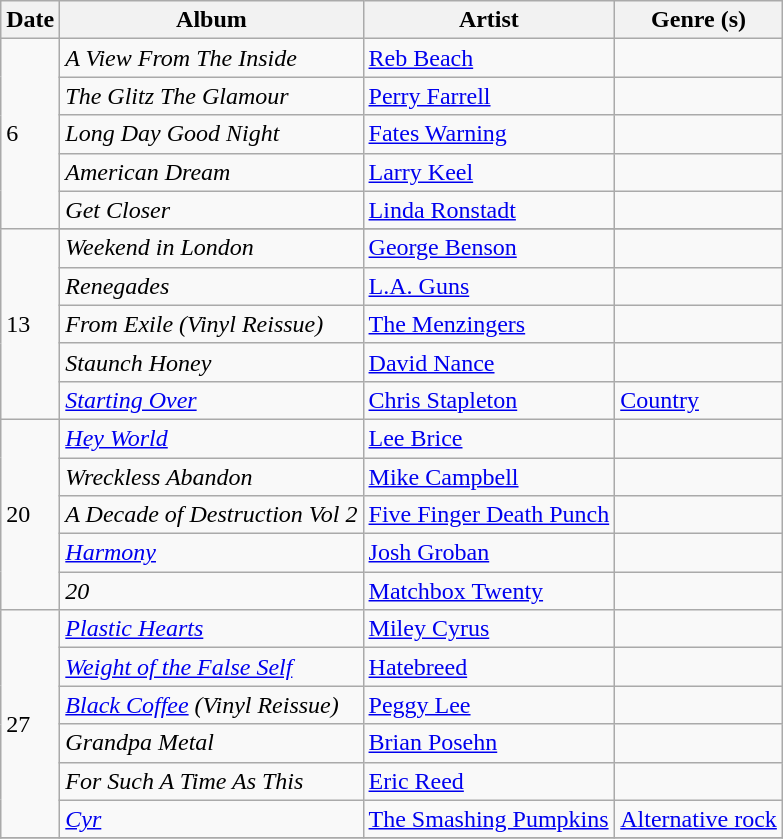<table class="wikitable">
<tr>
<th>Date</th>
<th>Album</th>
<th>Artist</th>
<th>Genre (s)</th>
</tr>
<tr>
<td rowspan="5">6</td>
<td><em>A View From The Inside</em></td>
<td><a href='#'>Reb Beach</a></td>
<td></td>
</tr>
<tr>
<td><em>The Glitz The Glamour</em></td>
<td><a href='#'>Perry Farrell</a></td>
<td></td>
</tr>
<tr>
<td><em>Long Day Good Night</em></td>
<td><a href='#'>Fates Warning</a></td>
<td></td>
</tr>
<tr>
<td><em>American Dream</em></td>
<td><a href='#'>Larry Keel</a></td>
<td></td>
</tr>
<tr>
<td><em>Get Closer</em></td>
<td><a href='#'>Linda Ronstadt</a></td>
<td></td>
</tr>
<tr>
<td rowspan="6">13</td>
</tr>
<tr>
<td><em>Weekend in London</em></td>
<td><a href='#'>George Benson</a></td>
<td></td>
</tr>
<tr>
<td><em>Renegades</em></td>
<td><a href='#'>L.A. Guns</a></td>
<td></td>
</tr>
<tr>
<td><em>From Exile (Vinyl Reissue)</em></td>
<td><a href='#'>The Menzingers</a></td>
<td></td>
</tr>
<tr>
<td><em>Staunch Honey</em></td>
<td><a href='#'>David Nance</a></td>
<td></td>
</tr>
<tr>
<td><em><a href='#'>Starting Over</a></em></td>
<td><a href='#'>Chris Stapleton</a></td>
<td><a href='#'>Country</a></td>
</tr>
<tr>
<td rowspan="5">20</td>
<td><em><a href='#'>Hey World</a></em></td>
<td><a href='#'>Lee Brice</a></td>
<td></td>
</tr>
<tr>
<td><em>Wreckless Abandon</em></td>
<td><a href='#'>Mike Campbell</a></td>
<td></td>
</tr>
<tr>
<td><em>A Decade of Destruction Vol 2</em></td>
<td><a href='#'>Five Finger Death Punch</a></td>
<td></td>
</tr>
<tr>
<td><em><a href='#'>Harmony</a></em></td>
<td><a href='#'>Josh Groban</a></td>
<td></td>
</tr>
<tr>
<td><em>20</em></td>
<td><a href='#'>Matchbox Twenty</a></td>
<td></td>
</tr>
<tr>
<td rowspan="6">27</td>
<td><em><a href='#'>Plastic Hearts</a></em></td>
<td><a href='#'>Miley Cyrus</a></td>
<td></td>
</tr>
<tr>
<td><em><a href='#'>Weight of the False Self</a></em></td>
<td><a href='#'>Hatebreed</a></td>
<td></td>
</tr>
<tr>
<td><em><a href='#'>Black Coffee</a> (Vinyl Reissue)</em></td>
<td><a href='#'>Peggy Lee</a></td>
<td></td>
</tr>
<tr>
<td><em>Grandpa Metal</em></td>
<td><a href='#'>Brian Posehn</a></td>
<td></td>
</tr>
<tr>
<td><em>For Such A Time As This</em></td>
<td><a href='#'>Eric Reed</a></td>
<td></td>
</tr>
<tr>
<td><em><a href='#'>Cyr</a></em></td>
<td><a href='#'>The Smashing Pumpkins</a></td>
<td><a href='#'>Alternative rock</a></td>
</tr>
<tr>
</tr>
</table>
